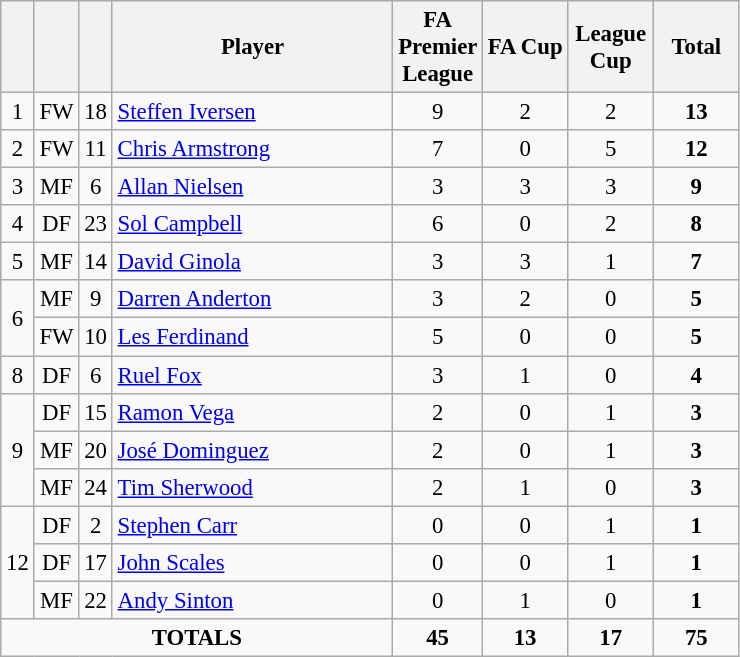<table class="wikitable sortable" style="font-size: 95%; text-align: center;">
<tr>
<th width=10></th>
<th width=10></th>
<th width=10></th>
<th width=180>Player</th>
<th width=50>FA Premier League</th>
<th width=50>FA Cup</th>
<th width=50>League Cup</th>
<th width=50>Total</th>
</tr>
<tr>
<td>1</td>
<td>FW</td>
<td>18</td>
<td align="left"> <a href='#'>Steffen Iversen</a></td>
<td>9</td>
<td>2</td>
<td>2</td>
<td><strong>13</strong></td>
</tr>
<tr>
<td>2</td>
<td>FW</td>
<td>11</td>
<td align="left"> <a href='#'>Chris Armstrong</a></td>
<td>7</td>
<td>0</td>
<td>5</td>
<td><strong>12</strong></td>
</tr>
<tr>
<td>3</td>
<td>MF</td>
<td>6</td>
<td align="left"> <a href='#'>Allan Nielsen</a></td>
<td>3</td>
<td>3</td>
<td>3</td>
<td><strong>9</strong></td>
</tr>
<tr>
<td>4</td>
<td>DF</td>
<td>23</td>
<td align=left> <a href='#'>Sol Campbell</a></td>
<td>6</td>
<td>0</td>
<td>2</td>
<td><strong>8</strong></td>
</tr>
<tr>
<td>5</td>
<td>MF</td>
<td>14</td>
<td align=left> <a href='#'>David Ginola</a></td>
<td>3</td>
<td>3</td>
<td>1</td>
<td><strong>7</strong></td>
</tr>
<tr>
<td rowspan="2">6</td>
<td>MF</td>
<td>9</td>
<td align="left"> <a href='#'>Darren Anderton</a></td>
<td>3</td>
<td>2</td>
<td>0</td>
<td><strong>5</strong></td>
</tr>
<tr>
<td>FW</td>
<td>10</td>
<td align="left"> <a href='#'>Les Ferdinand</a></td>
<td>5</td>
<td>0</td>
<td>0</td>
<td><strong>5</strong></td>
</tr>
<tr>
<td rowspan="1">8</td>
<td>DF</td>
<td>6</td>
<td align="left"> <a href='#'>Ruel Fox</a></td>
<td>3</td>
<td>1</td>
<td>0</td>
<td><strong>4</strong></td>
</tr>
<tr>
<td rowspan="3">9</td>
<td>DF</td>
<td>15</td>
<td align="left"> <a href='#'>Ramon Vega</a></td>
<td>2</td>
<td>0</td>
<td>1</td>
<td><strong>3</strong></td>
</tr>
<tr>
<td>MF</td>
<td>20</td>
<td align="left"> <a href='#'>José Dominguez</a></td>
<td>2</td>
<td>0</td>
<td>1</td>
<td><strong>3</strong></td>
</tr>
<tr>
<td>MF</td>
<td>24</td>
<td align="left"> <a href='#'>Tim Sherwood</a></td>
<td>2</td>
<td>1</td>
<td>0</td>
<td><strong>3</strong></td>
</tr>
<tr>
<td rowspan="3">12</td>
<td>DF</td>
<td>2</td>
<td align="left"> <a href='#'>Stephen Carr</a></td>
<td>0</td>
<td>0</td>
<td>1</td>
<td><strong>1</strong></td>
</tr>
<tr>
<td>DF</td>
<td>17</td>
<td align="left"> <a href='#'>John Scales</a></td>
<td>0</td>
<td>0</td>
<td>1</td>
<td><strong>1</strong></td>
</tr>
<tr>
<td>MF</td>
<td>22</td>
<td align="left"> <a href='#'>Andy Sinton</a></td>
<td>0</td>
<td>1</td>
<td>0</td>
<td><strong>1</strong></td>
</tr>
<tr>
<td colspan="4"><strong>TOTALS</strong></td>
<td><strong>45</strong></td>
<td><strong>13</strong></td>
<td><strong>17</strong></td>
<td><strong>75</strong></td>
</tr>
</table>
